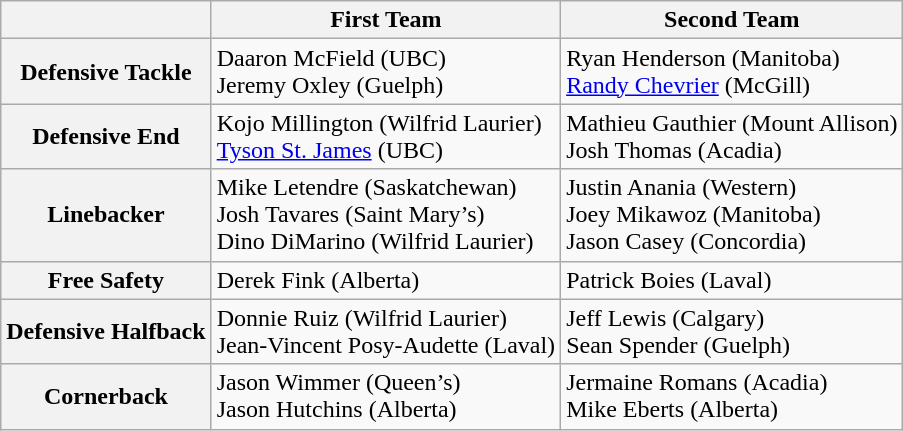<table class="wikitable">
<tr>
<th></th>
<th>First Team</th>
<th>Second Team</th>
</tr>
<tr>
<th>Defensive Tackle</th>
<td>Daaron McField (UBC)<br>Jeremy Oxley (Guelph)</td>
<td>Ryan Henderson (Manitoba)<br><a href='#'>Randy Chevrier</a> (McGill)</td>
</tr>
<tr>
<th>Defensive End</th>
<td>Kojo Millington (Wilfrid Laurier)<br><a href='#'>Tyson St. James</a> (UBC)</td>
<td>Mathieu Gauthier (Mount Allison)<br>Josh Thomas (Acadia)</td>
</tr>
<tr>
<th>Linebacker</th>
<td>Mike Letendre (Saskatchewan)<br>Josh Tavares (Saint Mary’s)<br>Dino DiMarino (Wilfrid Laurier)</td>
<td>Justin Anania (Western)<br>Joey Mikawoz (Manitoba)<br>Jason Casey (Concordia)</td>
</tr>
<tr>
<th>Free Safety</th>
<td>Derek Fink (Alberta)</td>
<td>Patrick Boies (Laval)</td>
</tr>
<tr>
<th>Defensive Halfback</th>
<td>Donnie Ruiz (Wilfrid Laurier)<br>Jean-Vincent Posy-Audette (Laval)</td>
<td>Jeff Lewis (Calgary)<br>Sean Spender (Guelph)</td>
</tr>
<tr>
<th>Cornerback</th>
<td>Jason Wimmer (Queen’s)<br>Jason Hutchins (Alberta)</td>
<td>Jermaine Romans (Acadia)<br>Mike Eberts (Alberta)</td>
</tr>
</table>
